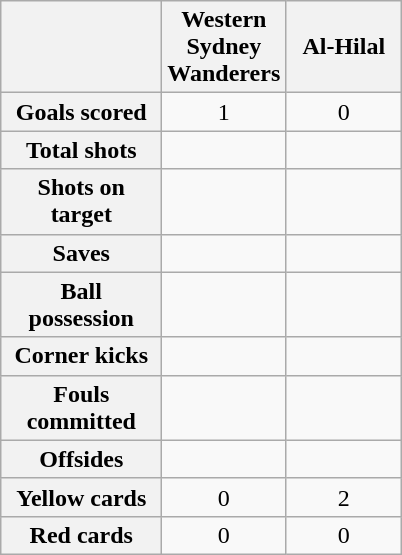<table class="wikitable plainrowheaders" style="text-align: center">
<tr>
<th scope="col" style="width:100px;"></th>
<th scope="col" style="width:70px;">Western Sydney Wanderers</th>
<th scope="col" style="width:70px;">Al-Hilal</th>
</tr>
<tr>
<th scope=row>Goals scored</th>
<td>1</td>
<td>0</td>
</tr>
<tr>
<th scope=row>Total shots</th>
<td></td>
<td></td>
</tr>
<tr>
<th scope=row>Shots on target</th>
<td></td>
<td></td>
</tr>
<tr>
<th scope=row>Saves</th>
<td></td>
<td></td>
</tr>
<tr>
<th scope=row>Ball possession</th>
<td></td>
<td></td>
</tr>
<tr>
<th scope=row>Corner kicks</th>
<td></td>
<td></td>
</tr>
<tr>
<th scope=row>Fouls committed</th>
<td></td>
<td></td>
</tr>
<tr>
<th scope=row>Offsides</th>
<td></td>
<td></td>
</tr>
<tr>
<th scope=row>Yellow cards</th>
<td>0</td>
<td>2</td>
</tr>
<tr>
<th scope=row>Red cards</th>
<td>0</td>
<td>0</td>
</tr>
</table>
